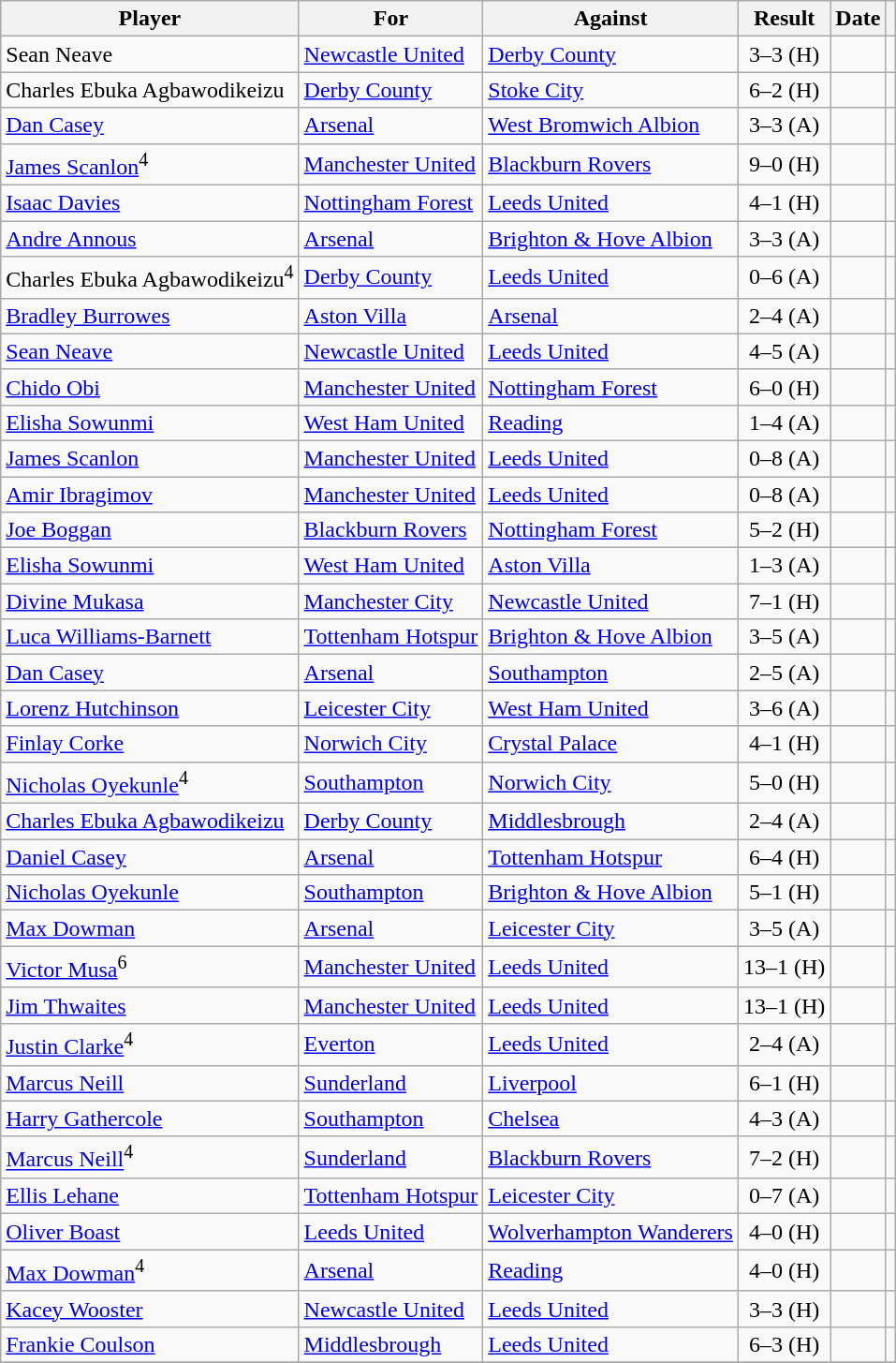<table class="wikitable">
<tr>
<th>Player</th>
<th>For</th>
<th>Against</th>
<th style="text-align:center">Result</th>
<th>Date</th>
<th></th>
</tr>
<tr>
<td>Sean Neave</td>
<td><a href='#'>Newcastle United</a></td>
<td><a href='#'>Derby County</a></td>
<td style="text-align:center;">3–3 (H)</td>
<td></td>
<td></td>
</tr>
<tr>
<td>Charles Ebuka Agbawodikeizu</td>
<td><a href='#'>Derby County</a></td>
<td><a href='#'>Stoke City</a></td>
<td style="text-align:center;">6–2 (H)</td>
<td></td>
<td></td>
</tr>
<tr>
<td><a href='#'>Dan Casey</a></td>
<td><a href='#'>Arsenal</a></td>
<td><a href='#'>West Bromwich Albion</a></td>
<td style="text-align:center;">3–3 (A)</td>
<td></td>
<td></td>
</tr>
<tr>
<td><a href='#'>James Scanlon</a><sup>4</sup></td>
<td><a href='#'>Manchester United</a></td>
<td><a href='#'>Blackburn Rovers</a></td>
<td style="text-align:center;">9–0 (H)</td>
<td></td>
<td></td>
</tr>
<tr>
<td><a href='#'>Isaac Davies</a></td>
<td><a href='#'>Nottingham Forest</a></td>
<td><a href='#'>Leeds United</a></td>
<td style="text-align:center;">4–1 (H)</td>
<td></td>
<td></td>
</tr>
<tr>
<td><a href='#'>Andre Annous</a></td>
<td><a href='#'>Arsenal</a></td>
<td><a href='#'>Brighton & Hove Albion</a></td>
<td style="text-align:center;">3–3 (A)</td>
<td></td>
<td></td>
</tr>
<tr>
<td>Charles Ebuka Agbawodikeizu<sup>4</sup></td>
<td><a href='#'>Derby County</a></td>
<td><a href='#'>Leeds United</a></td>
<td style="text-align:center;">0–6 (A)</td>
<td></td>
<td></td>
</tr>
<tr>
<td><a href='#'>Bradley Burrowes</a></td>
<td><a href='#'>Aston Villa</a></td>
<td><a href='#'>Arsenal</a></td>
<td style="text-align:center;">2–4 (A)</td>
<td></td>
<td></td>
</tr>
<tr>
<td><a href='#'>Sean Neave</a></td>
<td><a href='#'>Newcastle United</a></td>
<td><a href='#'>Leeds United</a></td>
<td style="text-align:center;">4–5 (A)</td>
<td></td>
<td></td>
</tr>
<tr>
<td><a href='#'>Chido Obi</a></td>
<td><a href='#'>Manchester United</a></td>
<td><a href='#'>Nottingham Forest</a></td>
<td style="text-align:center;">6–0 (H)</td>
<td></td>
<td></td>
</tr>
<tr>
<td><a href='#'>Elisha Sowunmi</a></td>
<td><a href='#'>West Ham United</a></td>
<td><a href='#'>Reading</a></td>
<td style="text-align:center;">1–4 (A)</td>
<td></td>
<td></td>
</tr>
<tr>
<td><a href='#'>James Scanlon</a></td>
<td><a href='#'>Manchester United</a></td>
<td><a href='#'>Leeds United</a></td>
<td style="text-align:center;">0–8 (A)</td>
<td></td>
<td></td>
</tr>
<tr>
<td><a href='#'>Amir Ibragimov</a></td>
<td><a href='#'>Manchester United</a></td>
<td><a href='#'>Leeds United</a></td>
<td style="text-align:center;">0–8 (A)</td>
<td></td>
<td></td>
</tr>
<tr>
<td><a href='#'>Joe Boggan</a></td>
<td><a href='#'>Blackburn Rovers</a></td>
<td><a href='#'>Nottingham Forest</a></td>
<td style="text-align:center;">5–2 (H)</td>
<td></td>
<td></td>
</tr>
<tr>
<td><a href='#'>Elisha Sowunmi</a></td>
<td><a href='#'>West Ham United</a></td>
<td><a href='#'>Aston Villa</a></td>
<td style="text-align:center;">1–3 (A)</td>
<td></td>
<td></td>
</tr>
<tr>
<td><a href='#'>Divine Mukasa</a></td>
<td><a href='#'>Manchester City</a></td>
<td><a href='#'>Newcastle United</a></td>
<td style="text-align:center;">7–1 (H)</td>
<td></td>
<td></td>
</tr>
<tr>
<td><a href='#'>Luca Williams-Barnett</a></td>
<td><a href='#'>Tottenham Hotspur</a></td>
<td><a href='#'>Brighton & Hove Albion</a></td>
<td style="text-align:center;">3–5 (A)</td>
<td></td>
<td></td>
</tr>
<tr>
<td><a href='#'>Dan Casey</a></td>
<td><a href='#'>Arsenal</a></td>
<td><a href='#'>Southampton</a></td>
<td style="text-align:center;">2–5 (A)</td>
<td></td>
<td></td>
</tr>
<tr>
<td><a href='#'>Lorenz Hutchinson</a></td>
<td><a href='#'>Leicester City</a></td>
<td><a href='#'>West Ham United</a></td>
<td style="text-align:center;">3–6 (A)</td>
<td></td>
<td></td>
</tr>
<tr>
<td><a href='#'>Finlay Corke</a></td>
<td><a href='#'>Norwich City</a></td>
<td><a href='#'>Crystal Palace</a></td>
<td style="text-align:center;">4–1 (H)</td>
<td></td>
<td></td>
</tr>
<tr>
<td><a href='#'>Nicholas Oyekunle</a><sup>4</sup></td>
<td><a href='#'>Southampton</a></td>
<td><a href='#'>Norwich City</a></td>
<td style="text-align:center;">5–0 (H)</td>
<td></td>
<td></td>
</tr>
<tr>
<td><a href='#'>Charles Ebuka Agbawodikeizu</a></td>
<td><a href='#'>Derby County</a></td>
<td><a href='#'>Middlesbrough</a></td>
<td style="text-align:center;">2–4 (A)</td>
<td></td>
<td></td>
</tr>
<tr>
<td><a href='#'>Daniel Casey</a></td>
<td><a href='#'>Arsenal</a></td>
<td><a href='#'>Tottenham Hotspur</a></td>
<td style="text-align:center;">6–4 (H)</td>
<td></td>
<td></td>
</tr>
<tr>
<td><a href='#'>Nicholas Oyekunle</a></td>
<td><a href='#'>Southampton</a></td>
<td><a href='#'>Brighton & Hove Albion</a></td>
<td style="text-align:center;">5–1 (H)</td>
<td></td>
<td></td>
</tr>
<tr>
<td><a href='#'>Max Dowman</a></td>
<td><a href='#'>Arsenal</a></td>
<td><a href='#'>Leicester City</a></td>
<td style="text-align:center;">3–5 (A)</td>
<td></td>
<td></td>
</tr>
<tr>
<td><a href='#'>Victor Musa</a><sup>6</sup></td>
<td><a href='#'>Manchester United</a></td>
<td><a href='#'>Leeds United</a></td>
<td style="text-align:center;">13–1 (H)</td>
<td></td>
<td></td>
</tr>
<tr>
<td><a href='#'>Jim Thwaites</a></td>
<td><a href='#'>Manchester United</a></td>
<td><a href='#'>Leeds United</a></td>
<td style="text-align:center;">13–1 (H)</td>
<td></td>
<td></td>
</tr>
<tr>
<td><a href='#'>Justin Clarke</a><sup>4</sup></td>
<td><a href='#'>Everton</a></td>
<td><a href='#'>Leeds United</a></td>
<td style="text-align:center;">2–4 (A)</td>
<td></td>
<td></td>
</tr>
<tr>
<td><a href='#'>Marcus Neill</a></td>
<td><a href='#'>Sunderland</a></td>
<td><a href='#'>Liverpool</a></td>
<td style="text-align:center;">6–1 (H)</td>
<td></td>
<td></td>
</tr>
<tr>
<td><a href='#'> Harry Gathercole</a></td>
<td><a href='#'>Southampton</a></td>
<td><a href='#'>Chelsea</a></td>
<td style="text-align:center;">4–3 (A)</td>
<td></td>
<td></td>
</tr>
<tr>
<td><a href='#'>Marcus Neill</a><sup>4</sup></td>
<td><a href='#'>Sunderland</a></td>
<td><a href='#'>Blackburn Rovers</a></td>
<td style="text-align:center;">7–2 (H)</td>
<td></td>
<td></td>
</tr>
<tr>
<td><a href='#'>Ellis Lehane</a></td>
<td><a href='#'>Tottenham Hotspur</a></td>
<td><a href='#'>Leicester City</a></td>
<td style="text-align:center;">0–7 (A)</td>
<td></td>
<td></td>
</tr>
<tr>
<td><a href='#'>Oliver Boast</a></td>
<td><a href='#'>Leeds United</a></td>
<td><a href='#'>Wolverhampton Wanderers</a></td>
<td style="text-align:center;">4–0 (H)</td>
<td></td>
<td></td>
</tr>
<tr>
<td><a href='#'>Max Dowman</a><sup>4</sup></td>
<td><a href='#'>Arsenal</a></td>
<td><a href='#'>Reading</a></td>
<td style="text-align:center;">4–0 (H)</td>
<td></td>
<td></td>
</tr>
<tr>
<td><a href='#'>Kacey Wooster</a></td>
<td><a href='#'>Newcastle United</a></td>
<td><a href='#'>Leeds United</a></td>
<td style="text-align:center;">3–3 (H)</td>
<td></td>
<td></td>
</tr>
<tr>
<td><a href='#'>Frankie Coulson</a></td>
<td><a href='#'>Middlesbrough</a></td>
<td><a href='#'>Leeds United</a></td>
<td style="text-align:center;">6–3 (H)</td>
<td></td>
<td></td>
</tr>
<tr>
</tr>
</table>
